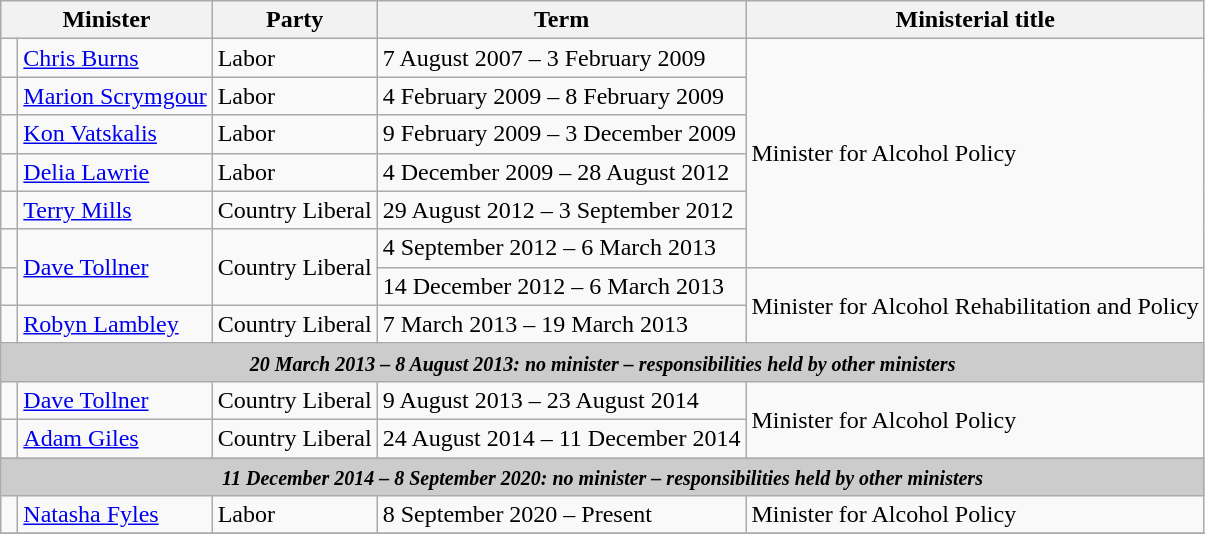<table class="sortable wikitable">
<tr>
<th colspan=2>Minister</th>
<th>Party</th>
<th>Term </th>
<th>Ministerial title</th>
</tr>
<tr>
<td> </td>
<td><a href='#'>Chris Burns</a></td>
<td>Labor</td>
<td>7 August 2007 – 3 February 2009</td>
<td rowspan="6">Minister for Alcohol Policy</td>
</tr>
<tr>
<td> </td>
<td><a href='#'>Marion Scrymgour</a></td>
<td>Labor</td>
<td>4 February 2009 – 8 February 2009</td>
</tr>
<tr>
<td> </td>
<td><a href='#'>Kon Vatskalis</a></td>
<td>Labor</td>
<td>9 February 2009 – 3 December 2009</td>
</tr>
<tr>
<td> </td>
<td><a href='#'>Delia Lawrie</a></td>
<td>Labor</td>
<td>4 December 2009 – 28 August 2012</td>
</tr>
<tr>
<td> </td>
<td><a href='#'>Terry Mills</a></td>
<td>Country Liberal</td>
<td>29 August 2012 – 3 September 2012</td>
</tr>
<tr>
<td> </td>
<td rowspan="2"><a href='#'>Dave Tollner</a></td>
<td rowspan="2">Country Liberal</td>
<td>4 September 2012 – 6 March 2013</td>
</tr>
<tr>
<td> </td>
<td>14 December 2012 – 6 March 2013</td>
<td rowspan="2">Minister for Alcohol Rehabilitation and Policy</td>
</tr>
<tr>
<td> </td>
<td><a href='#'>Robyn Lambley</a></td>
<td>Country Liberal</td>
<td>7 March 2013 – 19 March 2013</td>
</tr>
<tr>
<th colspan=5 style="background: #cccccc;"><small><strong><em>20 March 2013 – 8 August 2013: no minister – responsibilities held by other ministers</em></strong></small></th>
</tr>
<tr>
<td> </td>
<td><a href='#'>Dave Tollner</a></td>
<td>Country Liberal</td>
<td>9 August 2013 – 23 August 2014</td>
<td rowspan="2">Minister for Alcohol Policy</td>
</tr>
<tr>
<td> </td>
<td><a href='#'>Adam Giles</a></td>
<td>Country Liberal</td>
<td>24 August 2014 – 11 December 2014</td>
</tr>
<tr>
<th colspan=5 style="background: #cccccc;"><small><strong><em>11 December 2014 – 8 September 2020: no minister – responsibilities held by other ministers</em></strong></small></th>
</tr>
<tr>
<td> </td>
<td><a href='#'>Natasha Fyles</a></td>
<td>Labor</td>
<td>8 September 2020 – Present</td>
<td>Minister for Alcohol Policy</td>
</tr>
<tr>
</tr>
</table>
